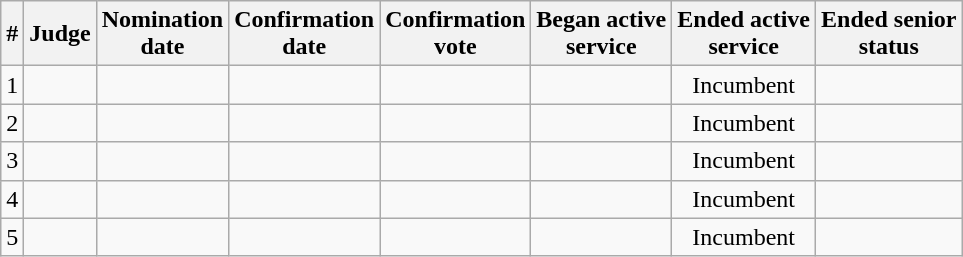<table class="sortable wikitable">
<tr>
<th>#</th>
<th>Judge</th>
<th>Nomination<br>date</th>
<th>Confirmation<br>date</th>
<th>Confirmation<br>vote</th>
<th>Began active<br>service</th>
<th>Ended active<br>service</th>
<th>Ended senior<br>status</th>
</tr>
<tr>
<td>1</td>
<td></td>
<td></td>
<td></td>
<td align=center></td>
<td></td>
<td align=center>Incumbent</td>
<td align=center></td>
</tr>
<tr>
<td>2</td>
<td></td>
<td></td>
<td></td>
<td align=center></td>
<td></td>
<td align=center>Incumbent</td>
<td align=center></td>
</tr>
<tr>
<td>3</td>
<td></td>
<td></td>
<td></td>
<td align=center></td>
<td></td>
<td align=center>Incumbent</td>
<td align=center></td>
</tr>
<tr>
<td>4</td>
<td></td>
<td></td>
<td></td>
<td align=center></td>
<td></td>
<td align=center>Incumbent</td>
<td align=center></td>
</tr>
<tr>
<td>5</td>
<td></td>
<td></td>
<td></td>
<td align=center></td>
<td></td>
<td align=center>Incumbent</td>
<td align=center></td>
</tr>
</table>
